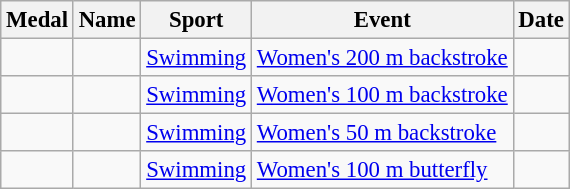<table class="wikitable sortable" style="font-size:95%">
<tr>
<th>Medal</th>
<th>Name</th>
<th>Sport</th>
<th>Event</th>
<th>Date</th>
</tr>
<tr>
<td></td>
<td></td>
<td><a href='#'>Swimming</a></td>
<td><a href='#'>Women's 200 m backstroke</a></td>
<td></td>
</tr>
<tr>
<td></td>
<td></td>
<td><a href='#'>Swimming</a></td>
<td><a href='#'>Women's 100 m backstroke</a></td>
<td></td>
</tr>
<tr>
<td></td>
<td></td>
<td><a href='#'>Swimming</a></td>
<td><a href='#'>Women's 50 m backstroke</a></td>
<td></td>
</tr>
<tr>
<td></td>
<td></td>
<td><a href='#'>Swimming</a></td>
<td><a href='#'>Women's 100 m butterfly</a></td>
<td></td>
</tr>
</table>
